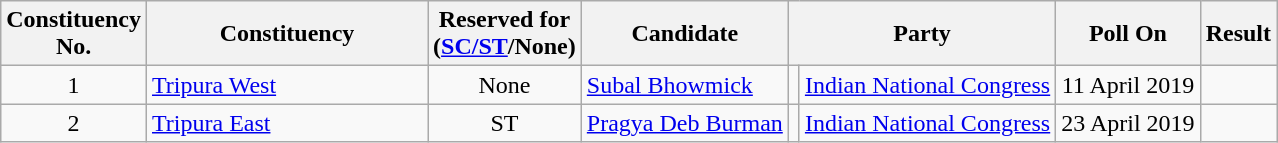<table class="wikitable sortable">
<tr>
<th>Constituency <br> No.</th>
<th style="width:180px;">Constituency</th>
<th>Reserved for<br>(<a href='#'>SC/ST</a>/None)</th>
<th>Candidate</th>
<th colspan="2">Party</th>
<th>Poll On</th>
<th>Result</th>
</tr>
<tr>
<td style="text-align:center;">1</td>
<td><a href='#'>Tripura West</a></td>
<td style="text-align:center;">None</td>
<td><a href='#'>Subal Bhowmick</a></td>
<td bgcolor=></td>
<td><a href='#'>Indian National Congress</a></td>
<td style="text-align:center;">11 April 2019</td>
<td></td>
</tr>
<tr>
<td style="text-align:center;">2</td>
<td><a href='#'>Tripura East</a></td>
<td style="text-align:center;">ST</td>
<td><a href='#'>Pragya Deb Burman</a></td>
<td bgcolor=></td>
<td><a href='#'>Indian National Congress</a></td>
<td style="text-align:center;">23 April 2019</td>
<td></td>
</tr>
</table>
